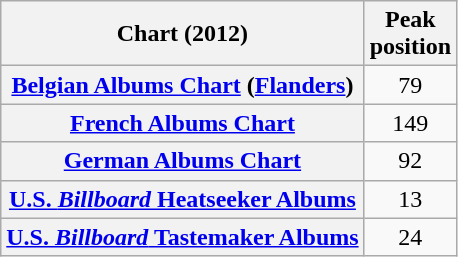<table class="wikitable sortable plainrowheaders" style="text-align:center">
<tr>
<th scope="col">Chart (2012)</th>
<th scope="col">Peak<br>position</th>
</tr>
<tr>
<th scope="row"><a href='#'>Belgian Albums Chart</a> (<a href='#'>Flanders</a>)</th>
<td>79</td>
</tr>
<tr>
<th scope="row"><a href='#'>French Albums Chart</a></th>
<td>149</td>
</tr>
<tr>
<th scope="row"><a href='#'>German Albums Chart</a></th>
<td>92</td>
</tr>
<tr>
<th scope="row"><a href='#'>U.S. <em>Billboard</em> Heatseeker Albums</a></th>
<td>13</td>
</tr>
<tr>
<th scope="row"><a href='#'>U.S. <em>Billboard</em> Tastemaker Albums</a></th>
<td>24</td>
</tr>
</table>
